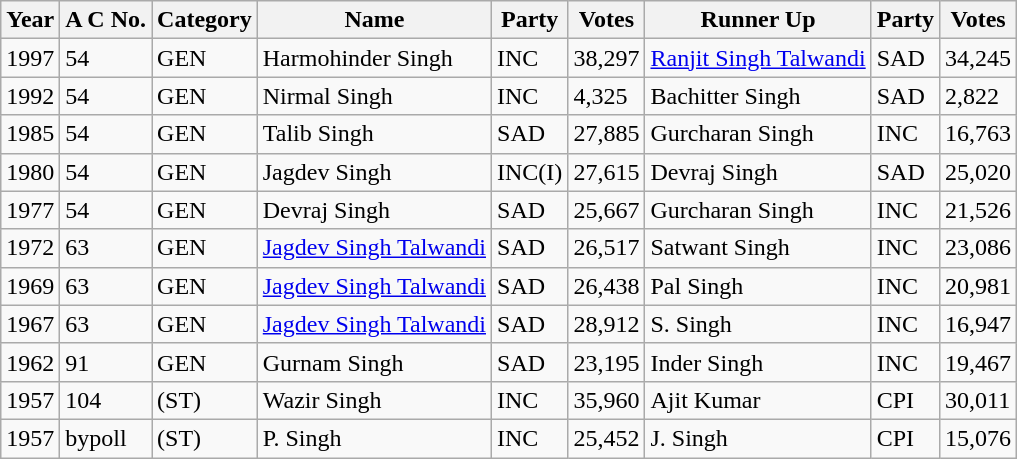<table class="wikitable sortable">
<tr>
<th>Year</th>
<th>A C No.</th>
<th>Category</th>
<th>Name</th>
<th>Party</th>
<th>Votes</th>
<th>Runner Up</th>
<th>Party</th>
<th>Votes</th>
</tr>
<tr>
<td>1997</td>
<td>54</td>
<td>GEN</td>
<td>Harmohinder Singh</td>
<td>INC</td>
<td>38,297</td>
<td><a href='#'>Ranjit Singh Talwandi</a></td>
<td>SAD</td>
<td>34,245</td>
</tr>
<tr>
<td>1992</td>
<td>54</td>
<td>GEN</td>
<td>Nirmal Singh</td>
<td>INC</td>
<td>4,325</td>
<td>Bachitter Singh</td>
<td>SAD</td>
<td>2,822</td>
</tr>
<tr>
<td>1985</td>
<td>54</td>
<td>GEN</td>
<td>Talib Singh</td>
<td>SAD</td>
<td>27,885</td>
<td>Gurcharan Singh</td>
<td>INC</td>
<td>16,763</td>
</tr>
<tr>
<td>1980</td>
<td>54</td>
<td>GEN</td>
<td>Jagdev Singh</td>
<td>INC(I)</td>
<td>27,615</td>
<td>Devraj Singh</td>
<td>SAD</td>
<td>25,020</td>
</tr>
<tr>
<td>1977</td>
<td>54</td>
<td>GEN</td>
<td>Devraj Singh</td>
<td>SAD</td>
<td>25,667</td>
<td>Gurcharan Singh</td>
<td>INC</td>
<td>21,526</td>
</tr>
<tr>
<td>1972</td>
<td>63</td>
<td>GEN</td>
<td><a href='#'>Jagdev Singh Talwandi</a></td>
<td>SAD</td>
<td>26,517</td>
<td>Satwant Singh</td>
<td>INC</td>
<td>23,086</td>
</tr>
<tr>
<td>1969</td>
<td>63</td>
<td>GEN</td>
<td><a href='#'>Jagdev Singh Talwandi</a></td>
<td>SAD</td>
<td>26,438</td>
<td>Pal Singh</td>
<td>INC</td>
<td>20,981</td>
</tr>
<tr>
<td>1967</td>
<td>63</td>
<td>GEN</td>
<td><a href='#'>Jagdev Singh Talwandi</a></td>
<td>SAD</td>
<td>28,912</td>
<td>S. Singh</td>
<td>INC</td>
<td>16,947</td>
</tr>
<tr>
<td>1962</td>
<td>91</td>
<td>GEN</td>
<td>Gurnam Singh</td>
<td>SAD</td>
<td>23,195</td>
<td>Inder Singh</td>
<td>INC</td>
<td>19,467</td>
</tr>
<tr>
<td>1957</td>
<td>104</td>
<td>(ST)</td>
<td>Wazir Singh</td>
<td>INC</td>
<td>35,960</td>
<td>Ajit Kumar</td>
<td>CPI</td>
<td>30,011</td>
</tr>
<tr>
<td>1957</td>
<td>bypoll</td>
<td>(ST)</td>
<td>P. Singh</td>
<td>INC</td>
<td>25,452</td>
<td>J. Singh</td>
<td>CPI</td>
<td>15,076</td>
</tr>
</table>
